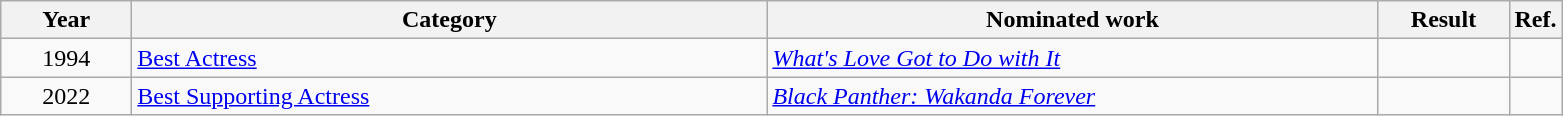<table class=wikitable>
<tr>
<th scope="col" style="width:5em;">Year</th>
<th scope="col" style="width:26em;">Category</th>
<th scope="col" style="width:25em;">Nominated work</th>
<th scope="col" style="width:5em;">Result</th>
<th>Ref.</th>
</tr>
<tr>
<td style="text-align:center;">1994</td>
<td><a href='#'>Best Actress</a></td>
<td><em><a href='#'>What's Love Got to Do with It</a></em></td>
<td></td>
<td></td>
</tr>
<tr>
<td style="text-align:center;">2022</td>
<td><a href='#'>Best Supporting Actress</a></td>
<td><em><a href='#'>Black Panther: Wakanda Forever</a></em></td>
<td></td>
<td></td>
</tr>
</table>
